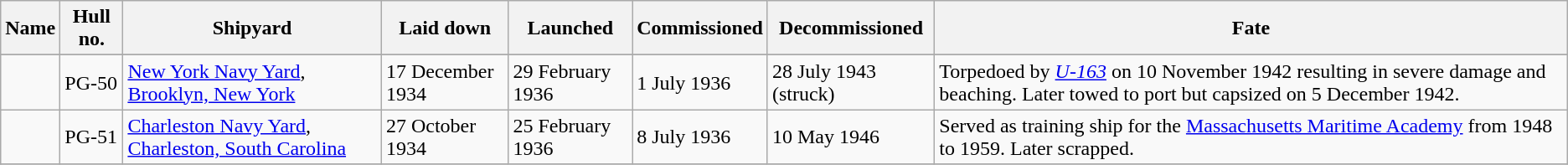<table class="wikitable">
<tr>
<th>Name</th>
<th>Hull no.</th>
<th>Shipyard</th>
<th>Laid down</th>
<th>Launched</th>
<th>Commissioned</th>
<th>Decommissioned</th>
<th>Fate</th>
</tr>
<tr>
</tr>
<tr>
<td></td>
<td>PG-50</td>
<td><a href='#'>New York Navy Yard</a>, <a href='#'>Brooklyn, New York</a></td>
<td>17 December 1934</td>
<td>29 February 1936</td>
<td>1 July 1936</td>
<td>28 July 1943 (struck)</td>
<td>Torpedoed by <a href='#'><em>U-163</em></a> on 10 November 1942 resulting in severe damage and beaching.  Later towed to port but capsized on 5 December 1942.</td>
</tr>
<tr>
<td></td>
<td>PG-51</td>
<td><a href='#'>Charleston Navy Yard</a>, <a href='#'>Charleston, South Carolina</a></td>
<td>27 October 1934</td>
<td>25 February 1936</td>
<td>8 July 1936</td>
<td>10 May 1946</td>
<td>Served as training ship for the <a href='#'>Massachusetts Maritime Academy</a> from 1948 to 1959.  Later scrapped.</td>
</tr>
<tr>
</tr>
</table>
